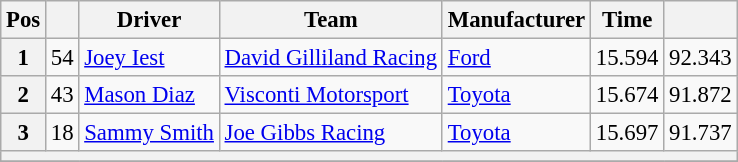<table class="wikitable" style="font-size:95%">
<tr>
<th>Pos</th>
<th></th>
<th>Driver</th>
<th>Team</th>
<th>Manufacturer</th>
<th>Time</th>
<th></th>
</tr>
<tr>
<th>1</th>
<td>54</td>
<td><a href='#'>Joey Iest</a></td>
<td><a href='#'>David Gilliland Racing</a></td>
<td><a href='#'>Ford</a></td>
<td>15.594</td>
<td>92.343</td>
</tr>
<tr>
<th>2</th>
<td>43</td>
<td><a href='#'>Mason Diaz</a></td>
<td><a href='#'>Visconti Motorsport</a></td>
<td><a href='#'>Toyota</a></td>
<td>15.674</td>
<td>91.872</td>
</tr>
<tr>
<th>3</th>
<td>18</td>
<td><a href='#'>Sammy Smith</a></td>
<td><a href='#'>Joe Gibbs Racing</a></td>
<td><a href='#'>Toyota</a></td>
<td>15.697</td>
<td>91.737</td>
</tr>
<tr>
<th colspan="7"></th>
</tr>
<tr>
</tr>
</table>
